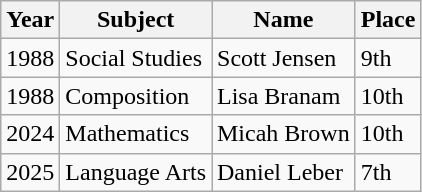<table class="wikitable">
<tr>
<th>Year</th>
<th>Subject</th>
<th>Name</th>
<th>Place</th>
</tr>
<tr>
<td>1988</td>
<td>Social Studies</td>
<td>Scott Jensen</td>
<td>9th</td>
</tr>
<tr>
<td>1988</td>
<td>Composition</td>
<td>Lisa Branam</td>
<td>10th</td>
</tr>
<tr>
<td>2024</td>
<td>Mathematics</td>
<td>Micah Brown</td>
<td>10th</td>
</tr>
<tr>
<td>2025</td>
<td>Language Arts</td>
<td>Daniel Leber</td>
<td>7th</td>
</tr>
</table>
